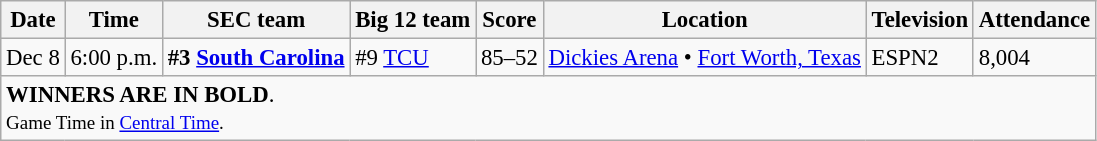<table class="wikitable" style="font-size: 95%">
<tr>
<th>Date</th>
<th>Time</th>
<th>SEC team</th>
<th>Big 12 team</th>
<th>Score</th>
<th>Location</th>
<th>Television</th>
<th>Attendance</th>
</tr>
<tr>
<td rowspan=1>Dec 8</td>
<td>6:00 p.m.</td>
<td><strong>#3 <a href='#'>South Carolina</a></strong></td>
<td>#9 <a href='#'>TCU</a></td>
<td>85–52</td>
<td rowspan=1><a href='#'>Dickies Arena</a> • <a href='#'>Fort Worth, Texas</a></td>
<td>ESPN2</td>
<td>8,004</td>
</tr>
<tr>
<td colspan=8><strong>WINNERS ARE IN BOLD</strong>.<br><small>Game Time in <a href='#'>Central Time</a>.</small></td>
</tr>
</table>
